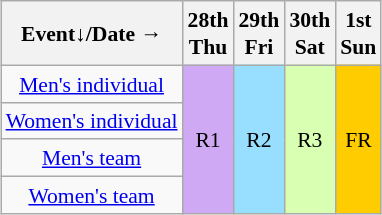<table class="wikitable" style="margin:0.5em auto; font-size:90%; line-height:1.25em; text-align:center;">
<tr>
<th>Event↓/Date →</th>
<th>28th<br>Thu</th>
<th>29th<br>Fri</th>
<th>30th<br>Sat</th>
<th>1st<br>Sun</th>
</tr>
<tr>
<td><a href='#'>Men's individual</a></td>
<td rowspan="4" style="background-color:#D0A9F5;text-align:center;">R1</td>
<td rowspan="4" style="background-color:#97DEFF;text-align:center;">R2</td>
<td rowspan="4" style="background-color:#D9FFB2;text-align:center;">R3</td>
<td rowspan="4" style="background-color:#ffcc00;text-align:center;">FR</td>
</tr>
<tr>
<td><a href='#'>Women's individual</a></td>
</tr>
<tr>
<td><a href='#'>Men's team</a></td>
</tr>
<tr>
<td><a href='#'>Women's team</a></td>
</tr>
</table>
